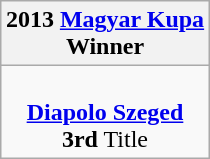<table class=wikitable style="text-align:center; margin:auto">
<tr>
<th>2013 <a href='#'>Magyar Kupa</a><br>Winner</th>
</tr>
<tr>
<td align=center><br><strong><a href='#'>Diapolo Szeged</a></strong><br><strong>3rd</strong> Title</td>
</tr>
</table>
